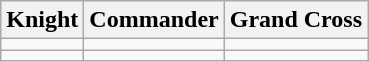<table class="wikitable">
<tr>
<th>Knight</th>
<th>Commander</th>
<th>Grand Cross</th>
</tr>
<tr>
<td></td>
<td></td>
<td></td>
</tr>
<tr>
<td></td>
<td></td>
<td></td>
</tr>
</table>
